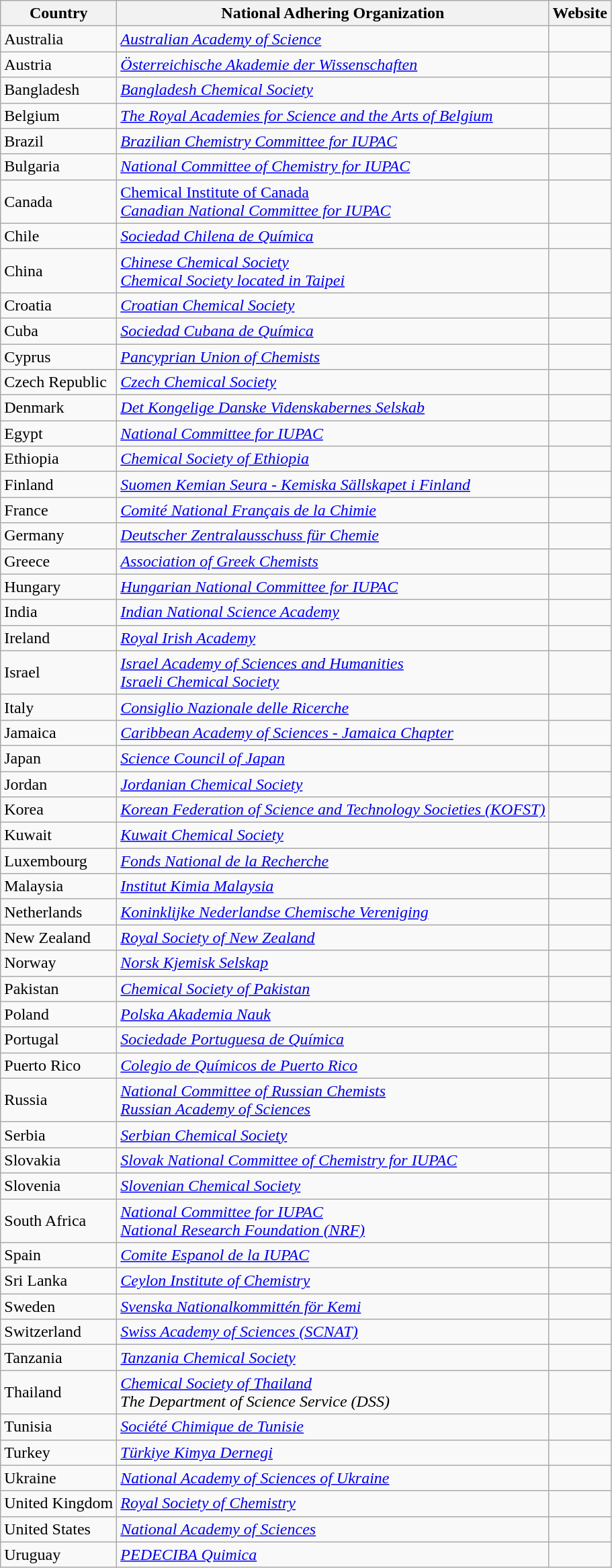<table class="wikitable sortable" border="1">
<tr>
<th>Country</th>
<th>National Adhering Organization</th>
<th>Website</th>
</tr>
<tr>
<td>Australia</td>
<td><em><a href='#'>Australian Academy of Science</a></em></td>
<td></td>
</tr>
<tr>
<td>Austria</td>
<td><em><a href='#'>Österreichische Akademie der Wissenschaften</a></em></td>
<td></td>
</tr>
<tr>
<td>Bangladesh</td>
<td><em><a href='#'>Bangladesh Chemical Society</a></em></td>
<td></td>
</tr>
<tr>
<td>Belgium</td>
<td><em><a href='#'>The Royal Academies for Science and the Arts of Belgium</a></em></td>
<td></td>
</tr>
<tr>
<td>Brazil</td>
<td><em><a href='#'>Brazilian Chemistry Committee for IUPAC</a></em></td>
<td></td>
</tr>
<tr>
<td>Bulgaria</td>
<td><em><a href='#'>National Committee of Chemistry for IUPAC</a></em></td>
<td></td>
</tr>
<tr>
<td>Canada</td>
<td><a href='#'>Chemical Institute of Canada</a><br><em><a href='#'>Canadian National Committee for IUPAC</a></em></td>
<td></td>
</tr>
<tr>
<td>Chile</td>
<td><em><a href='#'>Sociedad Chilena de Química</a></em></td>
<td></td>
</tr>
<tr>
<td>China</td>
<td><em><a href='#'>Chinese Chemical Society</a></em><br><em><a href='#'>Chemical Society located in Taipei</a></em></td>
<td><br></td>
</tr>
<tr>
<td>Croatia</td>
<td><em><a href='#'>Croatian Chemical Society</a></em></td>
<td></td>
</tr>
<tr>
<td>Cuba</td>
<td><em><a href='#'>Sociedad Cubana de Química</a></em></td>
<td></td>
</tr>
<tr>
<td>Cyprus</td>
<td><em><a href='#'>Pancyprian Union of Chemists</a></em></td>
<td></td>
</tr>
<tr>
<td>Czech Republic</td>
<td><em><a href='#'>Czech Chemical Society</a></em></td>
<td></td>
</tr>
<tr>
<td>Denmark</td>
<td><em><a href='#'>Det Kongelige Danske Videnskabernes Selskab</a></em></td>
<td></td>
</tr>
<tr>
<td>Egypt</td>
<td><em><a href='#'>National Committee for IUPAC</a></em></td>
<td></td>
</tr>
<tr>
<td>Ethiopia</td>
<td><em><a href='#'>Chemical Society of Ethiopia</a></em></td>
<td></td>
</tr>
<tr>
<td>Finland</td>
<td><em><a href='#'>Suomen Kemian Seura - Kemiska Sällskapet i Finland</a></em></td>
<td></td>
</tr>
<tr>
<td>France</td>
<td><em><a href='#'>Comité National Français de la Chimie</a></em></td>
<td></td>
</tr>
<tr>
<td>Germany</td>
<td><em><a href='#'>Deutscher Zentralausschuss für Chemie</a></em></td>
<td></td>
</tr>
<tr>
<td>Greece</td>
<td><em><a href='#'>Association of Greek Chemists</a></em></td>
<td></td>
</tr>
<tr>
<td>Hungary</td>
<td><em><a href='#'>Hungarian National Committee for IUPAC</a></em></td>
<td></td>
</tr>
<tr>
<td>India</td>
<td><em><a href='#'>Indian National Science Academy</a></em></td>
<td></td>
</tr>
<tr>
<td>Ireland</td>
<td><em><a href='#'>Royal Irish Academy</a></em></td>
<td></td>
</tr>
<tr>
<td>Israel</td>
<td><em><a href='#'>Israel Academy of Sciences and Humanities</a></em><br><em><a href='#'>Israeli Chemical Society</a></em></td>
<td></td>
</tr>
<tr>
<td>Italy</td>
<td><em><a href='#'>Consiglio Nazionale delle Ricerche</a></em></td>
<td></td>
</tr>
<tr>
<td>Jamaica</td>
<td><em><a href='#'>Caribbean Academy of Sciences - Jamaica Chapter</a></em></td>
<td></td>
</tr>
<tr>
<td>Japan</td>
<td><em><a href='#'>Science Council of Japan</a></em></td>
<td></td>
</tr>
<tr>
<td>Jordan</td>
<td><em><a href='#'>Jordanian Chemical Society</a></em></td>
<td></td>
</tr>
<tr>
<td>Korea</td>
<td><em><a href='#'>Korean Federation of Science and Technology Societies (KOFST)</a></em></td>
<td></td>
</tr>
<tr>
<td>Kuwait</td>
<td><em><a href='#'>Kuwait Chemical Society</a></em></td>
<td></td>
</tr>
<tr>
<td>Luxembourg</td>
<td><em><a href='#'>Fonds National de la Recherche</a></em></td>
<td></td>
</tr>
<tr>
<td>Malaysia</td>
<td><em><a href='#'>Institut Kimia Malaysia</a></em></td>
<td></td>
</tr>
<tr>
<td>Netherlands</td>
<td><em><a href='#'>Koninklijke Nederlandse Chemische Vereniging</a></em></td>
<td></td>
</tr>
<tr>
<td>New Zealand</td>
<td><em><a href='#'>Royal Society of New Zealand</a></em></td>
<td></td>
</tr>
<tr>
<td>Norway</td>
<td><em><a href='#'>Norsk Kjemisk Selskap</a></em></td>
<td></td>
</tr>
<tr>
<td>Pakistan</td>
<td><em><a href='#'>Chemical Society of Pakistan</a></em></td>
<td></td>
</tr>
<tr>
<td>Poland</td>
<td><em><a href='#'>Polska Akademia Nauk</a></em></td>
<td></td>
</tr>
<tr>
<td>Portugal</td>
<td><em><a href='#'>Sociedade Portuguesa de Química</a></em></td>
<td></td>
</tr>
<tr>
<td>Puerto Rico</td>
<td><em><a href='#'>Colegio de Químicos de Puerto Rico</a></em></td>
<td></td>
</tr>
<tr>
<td>Russia</td>
<td><em><a href='#'>National Committee of Russian Chemists</a></em><br><em><a href='#'>Russian Academy of Sciences</a></em></td>
<td><br></td>
</tr>
<tr>
<td>Serbia</td>
<td><em><a href='#'>Serbian Chemical Society</a></em></td>
<td></td>
</tr>
<tr>
<td>Slovakia</td>
<td><em><a href='#'>Slovak National Committee of Chemistry for IUPAC</a></em></td>
<td></td>
</tr>
<tr>
<td>Slovenia</td>
<td><em><a href='#'>Slovenian Chemical Society</a></em></td>
<td></td>
</tr>
<tr>
<td>South Africa</td>
<td><em><a href='#'>National Committee for IUPAC</a></em><br><em><a href='#'>National Research Foundation (NRF)</a></em></td>
<td></td>
</tr>
<tr>
<td>Spain</td>
<td><em><a href='#'>Comite Espanol de la IUPAC</a></em></td>
<td></td>
</tr>
<tr>
<td>Sri Lanka</td>
<td><em><a href='#'>Ceylon Institute of Chemistry</a></em></td>
<td></td>
</tr>
<tr>
<td>Sweden</td>
<td><em><a href='#'>Svenska Nationalkommittén för Kemi</a></em></td>
<td></td>
</tr>
<tr>
<td>Switzerland</td>
<td><em><a href='#'>Swiss Academy of Sciences (SCNAT)</a></em></td>
<td></td>
</tr>
<tr>
<td>Tanzania</td>
<td><em><a href='#'>Tanzania Chemical Society</a></em></td>
<td></td>
</tr>
<tr>
<td>Thailand</td>
<td><em><a href='#'>Chemical Society of Thailand</a></em><br><em>The Department of Science Service (DSS)</em></td>
<td><br></td>
</tr>
<tr>
<td>Tunisia</td>
<td><em><a href='#'>Société Chimique de Tunisie</a></em></td>
<td></td>
</tr>
<tr>
<td>Turkey</td>
<td><em><a href='#'>Türkiye Kimya Dernegi</a></em></td>
<td></td>
</tr>
<tr>
<td>Ukraine</td>
<td><em><a href='#'>National Academy of Sciences of Ukraine</a></em></td>
<td></td>
</tr>
<tr>
<td>United Kingdom</td>
<td><em><a href='#'>Royal Society of Chemistry</a></em></td>
<td></td>
</tr>
<tr>
<td>United States</td>
<td><em><a href='#'>National Academy of Sciences</a></em></td>
<td></td>
</tr>
<tr>
<td>Uruguay</td>
<td><em><a href='#'>PEDECIBA Quimica</a></em></td>
<td></td>
</tr>
</table>
